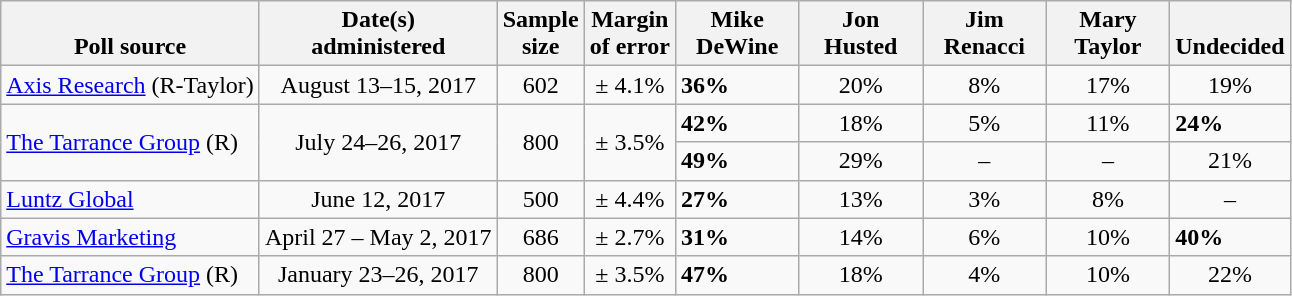<table class="wikitable">
<tr valign=bottom>
<th>Poll source</th>
<th>Date(s)<br>administered</th>
<th>Sample<br>size</th>
<th>Margin<br>of error</th>
<th style="width:75px;">Mike<br>DeWine</th>
<th style="width:75px;">Jon<br>Husted</th>
<th style="width:75px;">Jim<br>Renacci</th>
<th style="width:75px;">Mary<br>Taylor</th>
<th>Undecided</th>
</tr>
<tr>
<td><a href='#'>Axis Research</a> (R-Taylor)</td>
<td align=center>August 13–15, 2017</td>
<td align=center>602</td>
<td align=center>± 4.1%</td>
<td><strong>36%</strong></td>
<td align=center>20%</td>
<td align=center>8%</td>
<td align=center>17%</td>
<td align=center>19%</td>
</tr>
<tr>
<td rowspan=2><a href='#'>The Tarrance Group</a> (R)</td>
<td style="text-align:center;" rowspan="2">July 24–26, 2017</td>
<td style="text-align:center;" rowspan="2">800</td>
<td style="text-align:center;" rowspan="2">± 3.5%</td>
<td><strong>42%</strong></td>
<td align=center>18%</td>
<td align=center>5%</td>
<td align=center>11%</td>
<td><strong>24%</strong></td>
</tr>
<tr>
<td><strong>49%</strong></td>
<td align=center>29%</td>
<td align=center>–</td>
<td align=center>–</td>
<td align=center>21%</td>
</tr>
<tr>
<td><a href='#'>Luntz Global</a></td>
<td align=center>June 12, 2017</td>
<td align=center>500</td>
<td align=center>± 4.4%</td>
<td><strong>27%</strong></td>
<td align=center>13%</td>
<td align=center>3%</td>
<td align=center>8%</td>
<td align=center>–</td>
</tr>
<tr>
<td><a href='#'>Gravis Marketing</a></td>
<td align=center>April 27 – May 2, 2017</td>
<td align=center>686</td>
<td align=center>± 2.7%</td>
<td><strong>31%</strong></td>
<td align=center>14%</td>
<td align=center>6%</td>
<td align=center>10%</td>
<td><strong>40%</strong></td>
</tr>
<tr>
<td><a href='#'>The Tarrance Group</a> (R)</td>
<td align=center>January 23–26, 2017</td>
<td align=center>800</td>
<td align=center>± 3.5%</td>
<td><strong>47%</strong></td>
<td align=center>18%</td>
<td align=center>4%</td>
<td align=center>10%</td>
<td align=center>22%</td>
</tr>
</table>
